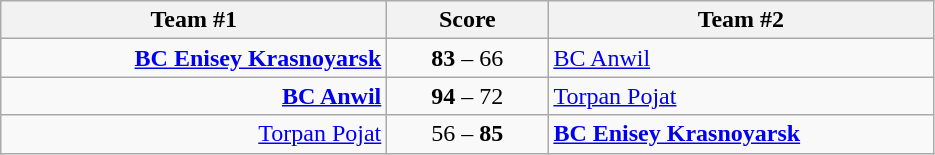<table class=wikitable style="text-align:center">
<tr>
<th width=250>Team #1</th>
<th width=100>Score</th>
<th width=250>Team #2</th>
</tr>
<tr>
<td align=right><strong><a href='#'>BC Enisey Krasnoyarsk</a></strong> </td>
<td><strong>83</strong> – 66</td>
<td align=left> <a href='#'>BC Anwil</a></td>
</tr>
<tr>
<td align=right><strong><a href='#'>BC Anwil</a></strong> </td>
<td><strong>94</strong> – 72</td>
<td align=left> <a href='#'>Torpan Pojat</a></td>
</tr>
<tr>
<td align=right><a href='#'>Torpan Pojat</a> </td>
<td>56 – <strong>85</strong></td>
<td align=left> <strong><a href='#'>BC Enisey Krasnoyarsk</a></strong></td>
</tr>
</table>
